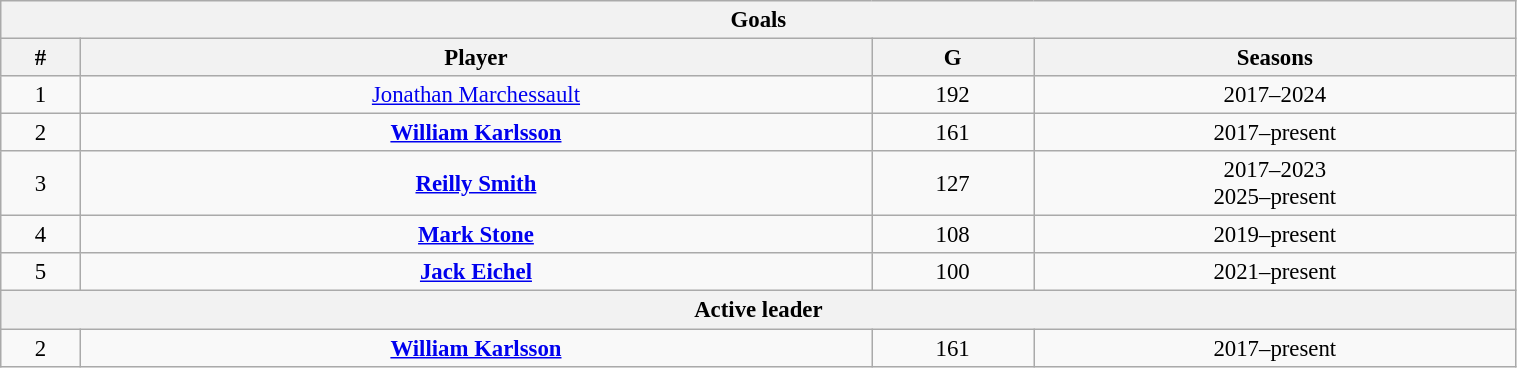<table class="wikitable" style="text-align: center; font-size: 95%" width="80%">
<tr>
<th colspan="4">Goals</th>
</tr>
<tr>
<th>#</th>
<th>Player</th>
<th>G</th>
<th>Seasons</th>
</tr>
<tr>
<td>1</td>
<td><a href='#'>Jonathan Marchessault</a></td>
<td>192</td>
<td>2017–2024</td>
</tr>
<tr>
<td>2</td>
<td><strong><a href='#'>William Karlsson</a></strong></td>
<td>161</td>
<td>2017–present</td>
</tr>
<tr>
<td>3</td>
<td><strong><a href='#'>Reilly Smith</a></strong></td>
<td>127</td>
<td>2017–2023<br>2025–present</td>
</tr>
<tr>
<td>4</td>
<td><strong><a href='#'>Mark Stone</a></strong></td>
<td>108</td>
<td>2019–present</td>
</tr>
<tr>
<td>5</td>
<td><strong><a href='#'>Jack Eichel</a></strong></td>
<td>100</td>
<td>2021–present</td>
</tr>
<tr>
<th colspan="4">Active leader</th>
</tr>
<tr>
<td>2</td>
<td><strong><a href='#'>William Karlsson</a></strong></td>
<td>161</td>
<td>2017–present</td>
</tr>
</table>
